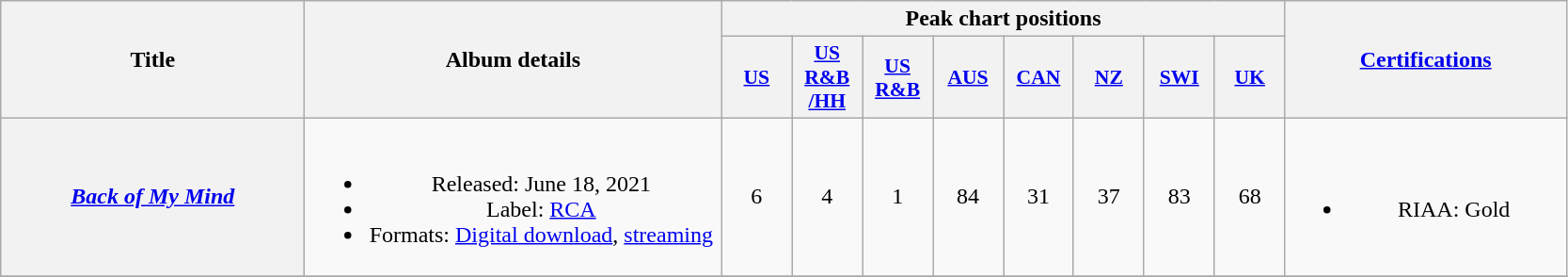<table class="wikitable plainrowheaders" style="text-align:center;">
<tr>
<th scope="col" rowspan="2" style="width:13em;">Title</th>
<th scope="col" rowspan="2" style="width:18em;">Album details</th>
<th scope="col" colspan="8">Peak chart positions</th>
<th scope="col" rowspan="2" style="width:12em;"><a href='#'>Certifications</a></th>
</tr>
<tr>
<th scope="col" style="width:3em;font-size:90%;"><a href='#'>US</a><br></th>
<th scope="col" style="width:3em;font-size:90%;"><a href='#'>US<br>R&B<br>/HH</a><br></th>
<th scope="col" style="width:3em;font-size:90%;"><a href='#'>US<br>R&B</a><br></th>
<th scope="col" style="width:3em;font-size:90%;"><a href='#'>AUS</a><br></th>
<th scope="col" style="width:3em;font-size:90%;"><a href='#'>CAN</a><br></th>
<th scope="col" style="width:3em;font-size:90%;"><a href='#'>NZ</a><br></th>
<th scope="col" style="width:3em;font-size:90%;"><a href='#'>SWI</a><br></th>
<th scope="col" style="width:3em;font-size:90%;"><a href='#'>UK</a><br></th>
</tr>
<tr>
<th scope="row"><em><a href='#'>Back of My Mind</a></em></th>
<td><br><ul><li>Released: June 18, 2021</li><li>Label: <a href='#'>RCA</a></li><li>Formats: <a href='#'>Digital download</a>, <a href='#'>streaming</a></li></ul></td>
<td>6</td>
<td>4</td>
<td>1</td>
<td>84</td>
<td>31</td>
<td>37</td>
<td>83</td>
<td>68</td>
<td><br><ul><li>RIAA: Gold</li></ul></td>
</tr>
<tr>
</tr>
</table>
